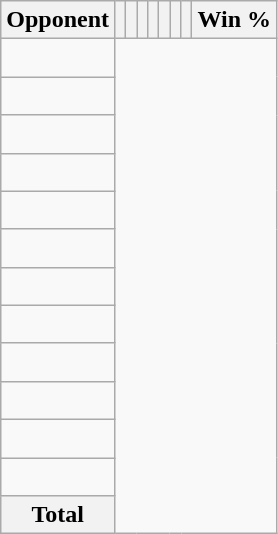<table class="wikitable sortable collapsible collapsed" style="text-align: center;">
<tr>
<th>Opponent</th>
<th></th>
<th></th>
<th></th>
<th></th>
<th></th>
<th></th>
<th></th>
<th>Win %</th>
</tr>
<tr>
<td align="left"><br></td>
</tr>
<tr>
<td align="left"><br></td>
</tr>
<tr>
<td align="left"><br></td>
</tr>
<tr>
<td align="left"><br></td>
</tr>
<tr>
<td align="left"><br></td>
</tr>
<tr>
<td align="left"><br></td>
</tr>
<tr>
<td align="left"><br></td>
</tr>
<tr>
<td align="left"><br></td>
</tr>
<tr>
<td align="left"><br></td>
</tr>
<tr>
<td align="left"><br></td>
</tr>
<tr>
<td align="left"><br></td>
</tr>
<tr>
<td align="left"><br></td>
</tr>
<tr class="sortbottom">
<th>Total<br></th>
</tr>
</table>
